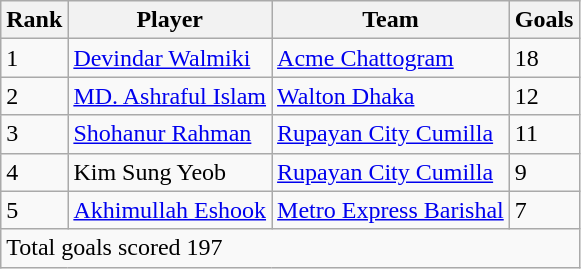<table class="wikitable">
<tr>
<th>Rank</th>
<th>Player</th>
<th>Team</th>
<th>Goals</th>
</tr>
<tr>
<td>1</td>
<td> <a href='#'>Devindar Walmiki</a></td>
<td><a href='#'>Acme Chattogram</a></td>
<td>18</td>
</tr>
<tr>
<td>2</td>
<td> <a href='#'>MD. Ashraful Islam</a></td>
<td><a href='#'>Walton Dhaka</a></td>
<td>12</td>
</tr>
<tr>
<td>3</td>
<td> <a href='#'>Shohanur Rahman</a></td>
<td><a href='#'>Rupayan City Cumilla</a></td>
<td>11</td>
</tr>
<tr>
<td>4</td>
<td>Kim Sung Yeob</td>
<td><a href='#'>Rupayan City Cumilla</a></td>
<td>9</td>
</tr>
<tr>
<td>5</td>
<td> <a href='#'>Akhimullah Eshook</a></td>
<td><a href='#'>Metro Express Barishal</a></td>
<td>7</td>
</tr>
<tr>
<td colspan="4">Total goals scored 197</td>
</tr>
</table>
